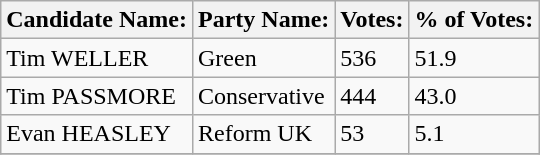<table class="wikitable">
<tr>
<th>Candidate Name:</th>
<th>Party Name:</th>
<th>Votes:</th>
<th>% of Votes:</th>
</tr>
<tr>
<td>Tim WELLER</td>
<td>Green</td>
<td>536</td>
<td>51.9</td>
</tr>
<tr>
<td>Tim PASSMORE</td>
<td>Conservative</td>
<td>444</td>
<td>43.0</td>
</tr>
<tr>
<td>Evan HEASLEY</td>
<td>Reform UK</td>
<td>53</td>
<td>5.1</td>
</tr>
<tr>
</tr>
</table>
